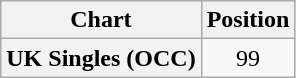<table class="wikitable plainrowheaders" style="text-align:center">
<tr>
<th scope="col">Chart</th>
<th scope="col">Position</th>
</tr>
<tr>
<th scope="row">UK Singles (OCC)</th>
<td>99</td>
</tr>
</table>
